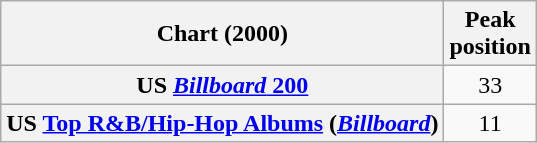<table class="wikitable sortable plainrowheaders">
<tr>
<th scope="col">Chart (2000)</th>
<th scope="col">Peak<br>position</th>
</tr>
<tr>
<th scope="row">US <a href='#'><em>Billboard</em> 200</a></th>
<td style="text-align:center;">33</td>
</tr>
<tr>
<th scope="row">US <a href='#'>Top R&B/Hip-Hop Albums</a> (<em><a href='#'>Billboard</a></em>)</th>
<td style="text-align:center;">11</td>
</tr>
</table>
